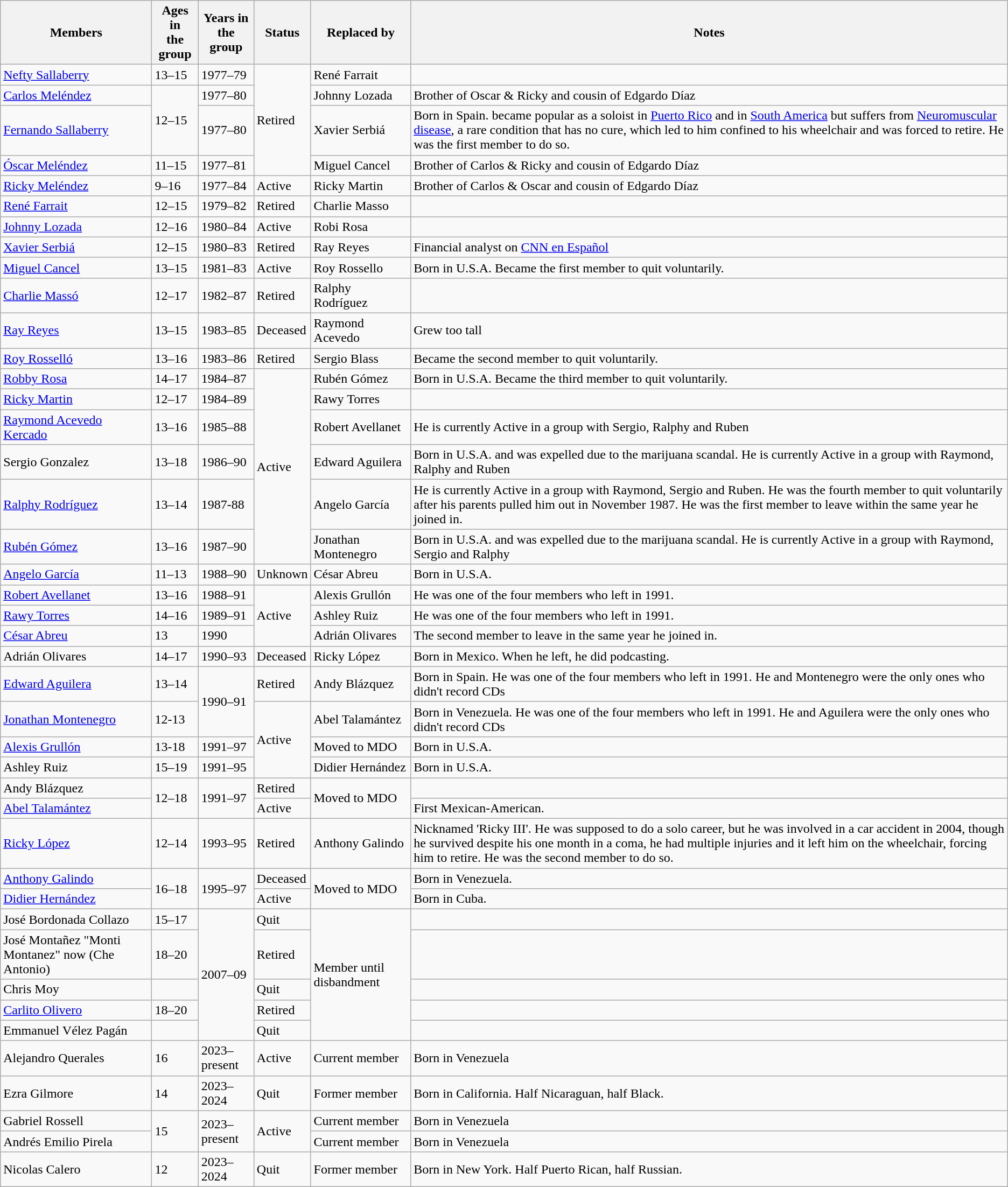<table class="wikitable">
<tr>
<th>Members</th>
<th>Ages in<br>the group</th>
<th>Years in<br>the group</th>
<th>Status</th>
<th>Replaced by</th>
<th>Notes</th>
</tr>
<tr>
<td><a href='#'>Nefty Sallaberry</a></td>
<td>13–15</td>
<td>1977–79</td>
<td rowspan="4">Retired</td>
<td>René Farrait</td>
<td></td>
</tr>
<tr>
<td><a href='#'>Carlos Meléndez</a></td>
<td rowspan="2">12–15</td>
<td>1977–80</td>
<td>Johnny Lozada</td>
<td>Brother of Oscar & Ricky and cousin of Edgardo Díaz</td>
</tr>
<tr>
<td><a href='#'>Fernando Sallaberry</a></td>
<td>1977–80</td>
<td>Xavier Serbiá</td>
<td>Born in Spain. became popular as a soloist in <a href='#'>Puerto Rico</a> and in <a href='#'>South America</a> but suffers from <a href='#'>Neuromuscular disease</a>, a rare condition that has no cure, which led to him confined to his wheelchair and was forced to retire. He was the first member to do so.</td>
</tr>
<tr>
<td><a href='#'>Óscar Meléndez</a></td>
<td>11–15</td>
<td>1977–81</td>
<td>Miguel Cancel</td>
<td>Brother of Carlos & Ricky and cousin of Edgardo Díaz</td>
</tr>
<tr>
<td><a href='#'>Ricky Meléndez</a></td>
<td>9–16</td>
<td>1977–84</td>
<td>Active</td>
<td>Ricky Martin</td>
<td>Brother of Carlos & Oscar and cousin of Edgardo Díaz</td>
</tr>
<tr>
<td><a href='#'>René Farrait</a></td>
<td>12–15</td>
<td>1979–82</td>
<td>Retired</td>
<td>Charlie Masso</td>
<td></td>
</tr>
<tr>
<td><a href='#'>Johnny Lozada</a></td>
<td>12–16</td>
<td>1980–84</td>
<td>Active</td>
<td>Robi Rosa</td>
<td></td>
</tr>
<tr>
<td><a href='#'>Xavier Serbiá</a></td>
<td>12–15</td>
<td>1980–83</td>
<td>Retired</td>
<td>Ray Reyes</td>
<td>Financial analyst on <a href='#'>CNN en Español</a></td>
</tr>
<tr>
<td><a href='#'>Miguel Cancel</a></td>
<td>13–15</td>
<td>1981–83</td>
<td>Active</td>
<td>Roy Rossello</td>
<td>Born in U.S.A.  Became the first member to quit voluntarily.</td>
</tr>
<tr>
<td><a href='#'>Charlie Massó</a></td>
<td>12–17</td>
<td>1982–87</td>
<td>Retired</td>
<td>Ralphy Rodríguez</td>
<td></td>
</tr>
<tr>
<td><a href='#'>Ray Reyes</a></td>
<td>13–15</td>
<td>1983–85</td>
<td>Deceased</td>
<td>Raymond Acevedo</td>
<td>Grew too tall </td>
</tr>
<tr>
<td><a href='#'>Roy Rosselló</a></td>
<td>13–16</td>
<td>1983–86</td>
<td>Retired</td>
<td>Sergio Blass</td>
<td>Became the second member to quit voluntarily.</td>
</tr>
<tr>
<td><a href='#'>Robby Rosa</a></td>
<td>14–17</td>
<td>1984–87</td>
<td rowspan="6">Active</td>
<td>Rubén Gómez</td>
<td>Born in U.S.A. Became the third member to quit voluntarily.</td>
</tr>
<tr>
<td><a href='#'>Ricky Martin</a></td>
<td>12–17</td>
<td>1984–89</td>
<td>Rawy Torres</td>
<td></td>
</tr>
<tr>
<td><a href='#'>Raymond Acevedo Kercado</a></td>
<td>13–16</td>
<td>1985–88</td>
<td>Robert Avellanet</td>
<td>He is currently Active in a group with Sergio, Ralphy and Ruben</td>
</tr>
<tr>
<td>Sergio Gonzalez</td>
<td>13–18</td>
<td>1986–90</td>
<td>Edward Aguilera</td>
<td>Born in U.S.A. and was expelled due to the marijuana scandal. He is currently Active in a group with Raymond, Ralphy and Ruben</td>
</tr>
<tr>
<td><a href='#'>Ralphy Rodríguez</a></td>
<td>13–14</td>
<td>1987-88</td>
<td>Angelo García</td>
<td>He is currently Active in a group with Raymond, Sergio and Ruben. He was the fourth member to quit voluntarily after his parents pulled him out in November 1987. He was the first member to leave within the same year he joined in.</td>
</tr>
<tr>
<td><a href='#'>Rubén Gómez</a></td>
<td>13–16</td>
<td>1987–90</td>
<td>Jonathan Montenegro</td>
<td>Born in U.S.A. and was expelled due to the marijuana scandal. He is currently Active in a group with Raymond, Sergio and Ralphy</td>
</tr>
<tr>
<td><a href='#'>Angelo García</a></td>
<td>11–13</td>
<td>1988–90</td>
<td>Unknown</td>
<td>César Abreu</td>
<td>Born in U.S.A.</td>
</tr>
<tr>
<td><a href='#'>Robert Avellanet</a></td>
<td>13–16</td>
<td>1988–91</td>
<td rowspan="3">Active</td>
<td>Alexis Grullón</td>
<td>He was one of the four members who left in 1991.</td>
</tr>
<tr>
<td><a href='#'>Rawy Torres</a></td>
<td>14–16</td>
<td>1989–91</td>
<td>Ashley Ruiz</td>
<td>He was one of the four members who left in 1991.</td>
</tr>
<tr>
<td><a href='#'>César Abreu</a></td>
<td>13</td>
<td>1990</td>
<td>Adrián Olivares</td>
<td>The second member to leave in the same year he joined in.</td>
</tr>
<tr>
<td>Adrián Olivares</td>
<td>14–17</td>
<td>1990–93</td>
<td>Deceased</td>
<td>Ricky López</td>
<td>Born in Mexico. When he left, he did podcasting.</td>
</tr>
<tr>
<td><a href='#'>Edward Aguilera</a></td>
<td>13–14</td>
<td rowspan="2">1990–91</td>
<td>Retired</td>
<td>Andy Blázquez</td>
<td>Born in Spain. He was one of the four members who left in 1991. He and Montenegro were the only ones who didn't record CDs</td>
</tr>
<tr>
<td><a href='#'>Jonathan Montenegro</a></td>
<td>12-13</td>
<td rowspan="3">Active</td>
<td>Abel Talamántez</td>
<td>Born in Venezuela. He was one of the four members who left in 1991. He and Aguilera were the only ones who didn't record CDs</td>
</tr>
<tr>
<td><a href='#'>Alexis Grullón</a></td>
<td>13-18</td>
<td>1991–97</td>
<td>Moved to MDO</td>
<td>Born in U.S.A. </td>
</tr>
<tr>
<td>Ashley Ruiz</td>
<td>15–19</td>
<td>1991–95</td>
<td>Didier Hernández</td>
<td>Born in U.S.A. </td>
</tr>
<tr>
<td>Andy Blázquez</td>
<td rowspan="2">12–18</td>
<td rowspan="2">1991–97</td>
<td>Retired</td>
<td rowspan="2">Moved to MDO</td>
<td></td>
</tr>
<tr>
<td><a href='#'>Abel Talamántez</a></td>
<td>Active</td>
<td>First Mexican-American. </td>
</tr>
<tr>
<td><a href='#'>Ricky López</a></td>
<td>12–14</td>
<td>1993–95</td>
<td>Retired</td>
<td>Anthony Galindo</td>
<td>Nicknamed 'Ricky III'. He was supposed to do a solo career, but he was involved in a car accident in 2004, though he survived despite his one month in a coma, he had multiple injuries and it left him on the wheelchair, forcing him to retire. He was the second member to do so.</td>
</tr>
<tr>
<td><a href='#'>Anthony Galindo</a></td>
<td rowspan="2">16–18</td>
<td rowspan="2">1995–97</td>
<td>Deceased</td>
<td rowspan="2">Moved to MDO</td>
<td>Born in Venezuela.</td>
</tr>
<tr>
<td><a href='#'>Didier Hernández</a></td>
<td>Active</td>
<td>Born in Cuba.</td>
</tr>
<tr>
<td>José Bordonada Collazo</td>
<td>15–17</td>
<td rowspan="5">2007–09</td>
<td>Quit</td>
<td rowspan="5">Member until disbandment</td>
<td></td>
</tr>
<tr>
<td>José Montañez "Monti Montanez" now (Che Antonio)</td>
<td>18–20</td>
<td>Retired</td>
<td></td>
</tr>
<tr>
<td>Chris Moy</td>
<td></td>
<td>Quit</td>
<td></td>
</tr>
<tr>
<td><a href='#'>Carlito Olivero</a></td>
<td>18–20</td>
<td>Retired</td>
<td></td>
</tr>
<tr>
<td>Emmanuel Vélez Pagán</td>
<td></td>
<td>Quit</td>
<td></td>
</tr>
<tr>
<td>Alejandro Querales</td>
<td>16</td>
<td>2023–present</td>
<td>Active</td>
<td>Current member</td>
<td>Born in Venezuela</td>
</tr>
<tr>
<td>Ezra Gilmore</td>
<td>14</td>
<td>2023–2024</td>
<td>Quit</td>
<td>Former member</td>
<td>Born in California. Half Nicaraguan, half Black.</td>
</tr>
<tr>
<td>Gabriel Rossell</td>
<td rowspan="2">15</td>
<td rowspan="2">2023–present</td>
<td rowspan="2">Active</td>
<td>Current member</td>
<td>Born in Venezuela</td>
</tr>
<tr>
<td>Andrés Emilio Pirela</td>
<td>Current member</td>
<td>Born in Venezuela</td>
</tr>
<tr>
<td>Nicolas Calero</td>
<td>12</td>
<td>2023–2024</td>
<td>Quit</td>
<td>Former member</td>
<td>Born in New York. Half Puerto Rican, half Russian. </td>
</tr>
</table>
